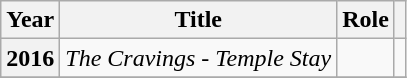<table class="wikitable plainrowheaders">
<tr>
<th scope="col">Year</th>
<th scope="col">Title</th>
<th scope="col">Role</th>
<th scope="col" class="unsortable"></th>
</tr>
<tr>
<th scope="row">2016</th>
<td><em>The Cravings - Temple Stay</em></td>
<td></td>
<td></td>
</tr>
<tr>
</tr>
</table>
